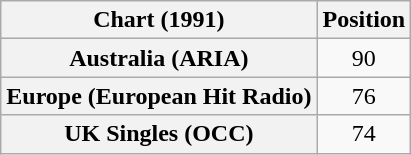<table class="wikitable sortable plainrowheaders" style="text-align:center">
<tr>
<th scope="col">Chart (1991)</th>
<th scope="col">Position</th>
</tr>
<tr>
<th scope="row">Australia (ARIA)</th>
<td>90</td>
</tr>
<tr>
<th scope="row">Europe (European Hit Radio)</th>
<td>76</td>
</tr>
<tr>
<th scope="row">UK Singles (OCC)</th>
<td>74</td>
</tr>
</table>
